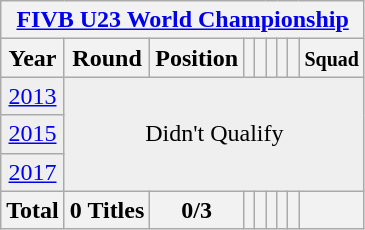<table class="wikitable" style="text-align: center;">
<tr>
<th colspan=9><a href='#'>FIVB U23 World Championship</a></th>
</tr>
<tr>
<th>Year</th>
<th>Round</th>
<th>Position</th>
<th></th>
<th></th>
<th></th>
<th></th>
<th></th>
<th><small>Squad</small></th>
</tr>
<tr bgcolor="efefef">
<td> <a href='#'>2013</a></td>
<td colspan="9" rowspan="3">Didn't Qualify</td>
</tr>
<tr bgcolor="efefef">
<td> <a href='#'>2015</a></td>
</tr>
<tr bgcolor="efefef">
<td> <a href='#'>2017</a></td>
</tr>
<tr>
<th>Total</th>
<th>0 Titles</th>
<th>0/3</th>
<th></th>
<th></th>
<th></th>
<th></th>
<th></th>
<th></th>
</tr>
</table>
